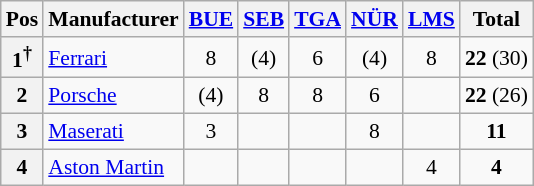<table class="wikitable" style="font-size: 90%;">
<tr>
<th>Pos</th>
<th>Manufacturer</th>
<th> <a href='#'>BUE</a></th>
<th> <a href='#'>SEB</a></th>
<th> <a href='#'>TGA</a></th>
<th> <a href='#'>NÜR</a></th>
<th> <a href='#'>LMS</a></th>
<th>Total</th>
</tr>
<tr>
<th>1<sup>†</sup></th>
<td> <a href='#'>Ferrari</a></td>
<td align=center>8</td>
<td align=center>(4)</td>
<td align=center>6</td>
<td align=center>(4)</td>
<td align=center>8</td>
<td align=center><strong>22</strong> (30)</td>
</tr>
<tr>
<th>2</th>
<td> <a href='#'>Porsche</a></td>
<td align=center>(4)</td>
<td align=center>8</td>
<td align=center>8</td>
<td align=center>6</td>
<td></td>
<td align=center><strong>22</strong> (26)</td>
</tr>
<tr>
<th>3</th>
<td> <a href='#'>Maserati</a></td>
<td align=center>3</td>
<td></td>
<td></td>
<td align=center>8</td>
<td></td>
<td align=center><strong>11</strong></td>
</tr>
<tr>
<th>4</th>
<td> <a href='#'>Aston Martin</a></td>
<td></td>
<td></td>
<td></td>
<td></td>
<td align=center>4</td>
<td align=center><strong>4</strong></td>
</tr>
</table>
